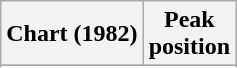<table class="wikitable sortable plainrowheaders" style="text-align:center">
<tr>
<th scope="col">Chart (1982)</th>
<th scope="col">Peak<br> position</th>
</tr>
<tr>
</tr>
<tr>
</tr>
</table>
